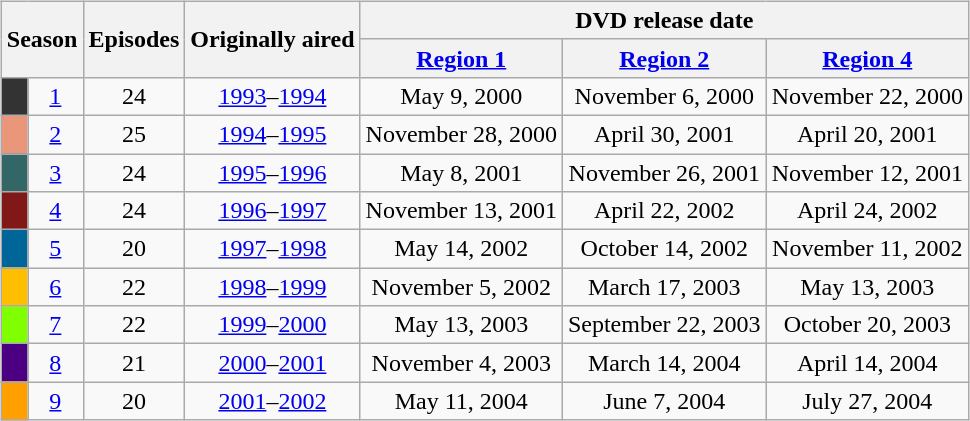<table class="toc" summary="Contents">
<tr>
<th></th>
<td nowrap="1"><br><table class="wikitable">
<tr>
<th colspan="2" rowspan="2">Season</th>
<th rowspan="2">Episodes</th>
<th rowspan="2">Originally aired</th>
<th colspan="3" width="265px">DVD release date</th>
</tr>
<tr>
<th width="50%"><a href='#'>Region 1</a></th>
<th width="50%"><a href='#'>Region 2</a></th>
<th width="50%"><a href='#'>Region 4</a></th>
</tr>
<tr>
<td bgcolor="#333333" height="10px"></td>
<td align="center"><a href='#'>1</a></td>
<td align="center">24</td>
<td align="center"><a href='#'>1993</a>–<a href='#'>1994</a></td>
<td align="center">May 9, 2000</td>
<td align="center">November 6, 2000</td>
<td align="center">November 22, 2000</td>
</tr>
<tr>
<td bgcolor="#E9967A" height="10px"></td>
<td align="center"><a href='#'>2</a></td>
<td align="center">25</td>
<td align="center"><a href='#'>1994</a>–<a href='#'>1995</a></td>
<td align="center">November 28, 2000</td>
<td align="center">April 30, 2001</td>
<td align="center">April 20, 2001</td>
</tr>
<tr>
<td bgcolor="#336666" height="10px"></td>
<td align="center"><a href='#'>3</a></td>
<td align="center">24</td>
<td align="center"><a href='#'>1995</a>–<a href='#'>1996</a></td>
<td align="center">May 8, 2001</td>
<td align="center">November 26, 2001</td>
<td align="center">November 12, 2001</td>
</tr>
<tr>
<td bgcolor="#801818" height="10px"></td>
<td align="center"><a href='#'>4</a></td>
<td align="center">24</td>
<td align="center"><a href='#'>1996</a>–<a href='#'>1997</a></td>
<td align="center">November 13, 2001</td>
<td align="center">April 22, 2002</td>
<td align="center">April 24, 2002</td>
</tr>
<tr>
<td bgcolor="#006699" height="10px"></td>
<td align="center"><a href='#'>5</a></td>
<td align="center">20</td>
<td align="center"><a href='#'>1997</a>–<a href='#'>1998</a></td>
<td align="center">May 14, 2002</td>
<td align="center">October 14, 2002</td>
<td align="center">November 11, 2002</td>
</tr>
<tr>
<td bgcolor="#FFBF00" height="10px"></td>
<td align="center"><a href='#'>6</a></td>
<td align="center">22</td>
<td align="center"><a href='#'>1998</a>–<a href='#'>1999</a></td>
<td align="center">November 5, 2002</td>
<td align="center">March 17, 2003</td>
<td align="center">May 13, 2003</td>
</tr>
<tr>
<td bgcolor="#7FFF00" height="10px"></td>
<td align="center"><a href='#'>7</a></td>
<td align="center">22</td>
<td align="center"><a href='#'>1999</a>–<a href='#'>2000</a></td>
<td align="center">May 13, 2003</td>
<td align="center">September 22, 2003</td>
<td align="center">October 20, 2003</td>
</tr>
<tr>
<td bgcolor="#4B0082" height="10px"></td>
<td align="center"><a href='#'>8</a></td>
<td align="center">21</td>
<td align="center"><a href='#'>2000</a>–<a href='#'>2001</a></td>
<td align="center">November 4, 2003</td>
<td align="center">March 14, 2004</td>
<td align="center">April 14, 2004</td>
</tr>
<tr>
<td bgcolor="#FFA000" height="10px"></td>
<td align="center"><a href='#'>9</a></td>
<td align="center">20</td>
<td align="center"><a href='#'>2001</a>–<a href='#'>2002</a></td>
<td align="center">May 11, 2004</td>
<td align="center">June 7, 2004</td>
<td align="center">July 27, 2004</td>
</tr>
</table>
</td>
</tr>
</table>
